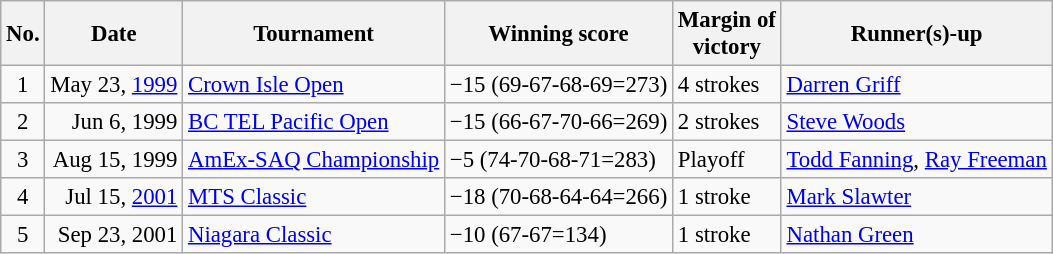<table class="wikitable" style="font-size:95%;">
<tr>
<th>No.</th>
<th>Date</th>
<th>Tournament</th>
<th>Winning score</th>
<th>Margin of<br>victory</th>
<th>Runner(s)-up</th>
</tr>
<tr>
<td align=center>1</td>
<td align=right>May 23, <a href='#'>1999</a></td>
<td><a href='#'>Crown Isle Open</a></td>
<td>−15 (69-67-68-69=273)</td>
<td>4 strokes</td>
<td> <a href='#'>Darren Griff</a></td>
</tr>
<tr>
<td align=center>2</td>
<td align=right>Jun 6, 1999</td>
<td><a href='#'>BC TEL Pacific Open</a></td>
<td>−15 (66-67-70-66=269)</td>
<td>2 strokes</td>
<td> <a href='#'>Steve Woods</a></td>
</tr>
<tr>
<td align=center>3</td>
<td align=right>Aug 15, 1999</td>
<td><a href='#'>AmEx-SAQ Championship</a></td>
<td>−5 (74-70-68-71=283)</td>
<td>Playoff</td>
<td> <a href='#'>Todd Fanning</a>,  <a href='#'>Ray Freeman</a></td>
</tr>
<tr>
<td align=center>4</td>
<td align=right>Jul 15, <a href='#'>2001</a></td>
<td><a href='#'>MTS Classic</a></td>
<td>−18 (70-68-64-64=266)</td>
<td>1 stroke</td>
<td> <a href='#'>Mark Slawter</a></td>
</tr>
<tr>
<td align=center>5</td>
<td align=right>Sep 23, 2001</td>
<td><a href='#'>Niagara Classic</a></td>
<td>−10 (67-67=134)</td>
<td>1 stroke</td>
<td> <a href='#'>Nathan Green</a></td>
</tr>
</table>
